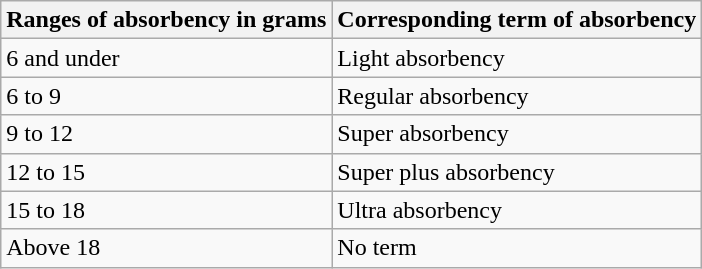<table class="wikitable">
<tr>
<th>Ranges of absorbency in grams</th>
<th>Corresponding term of absorbency</th>
</tr>
<tr>
<td>6 and under</td>
<td>Light absorbency</td>
</tr>
<tr>
<td>6 to 9</td>
<td>Regular absorbency</td>
</tr>
<tr>
<td>9 to 12</td>
<td>Super absorbency</td>
</tr>
<tr>
<td>12 to 15</td>
<td>Super plus absorbency</td>
</tr>
<tr>
<td>15 to 18</td>
<td>Ultra absorbency</td>
</tr>
<tr>
<td>Above 18</td>
<td>No term</td>
</tr>
</table>
